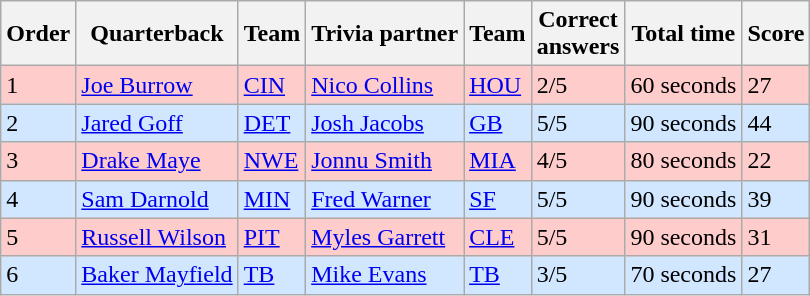<table class="wikitable">
<tr>
<th>Order</th>
<th>Quarterback</th>
<th>Team</th>
<th>Trivia partner</th>
<th>Team</th>
<th>Correct<br> answers</th>
<th>Total time</th>
<th>Score</th>
</tr>
<tr>
<td style="background:#FFCCCC">1</td>
<td style="background:#FFCCCC"><a href='#'>Joe Burrow</a></td>
<td style="background:#FFCCCC"><a href='#'>CIN</a></td>
<td style="background:#FFCCCC"><a href='#'>Nico Collins</a></td>
<td style="background:#FFCCCC"><a href='#'>HOU</a></td>
<td style="background:#FFCCCC">2/5</td>
<td style="background:#FFCCCC">60 seconds</td>
<td style="background:#FFCCCC">27</td>
</tr>
<tr>
<td style="background:#D0E7FF">2</td>
<td style="background:#D0E7FF"><a href='#'>Jared Goff</a></td>
<td style="background:#D0E7FF"><a href='#'>DET</a></td>
<td style="background:#D0E7FF"><a href='#'>Josh Jacobs</a></td>
<td style="background:#D0E7FF"><a href='#'>GB</a></td>
<td style="background:#D0E7FF">5/5</td>
<td style="background:#D0E7FF">90 seconds</td>
<td style="background:#D0E7FF">44</td>
</tr>
<tr>
<td style="background:#FFCCCC">3</td>
<td style="background:#FFCCCC"><a href='#'>Drake Maye</a></td>
<td style="background:#FFCCCC"><a href='#'>NWE</a></td>
<td style="background:#FFCCCC"><a href='#'>Jonnu Smith</a></td>
<td style="background:#FFCCCC"><a href='#'>MIA</a></td>
<td style="background:#FFCCCC">4/5</td>
<td style="background:#FFCCCC">80 seconds</td>
<td style="background:#FFCCCC">22</td>
</tr>
<tr>
<td style="background:#D0E7FF">4</td>
<td style="background:#D0E7FF"><a href='#'>Sam Darnold</a></td>
<td style="background:#D0E7FF"><a href='#'>MIN</a></td>
<td style="background:#D0E7FF"><a href='#'>Fred Warner</a></td>
<td style="background:#D0E7FF"><a href='#'>SF</a></td>
<td style="background:#D0E7FF">5/5</td>
<td style="background:#D0E7FF">90 seconds</td>
<td style="background:#D0E7FF">39</td>
</tr>
<tr>
<td style="background:#FFCCCC">5</td>
<td style="background:#FFCCCC"><a href='#'>Russell Wilson</a></td>
<td style="background:#FFCCCC"><a href='#'>PIT</a></td>
<td style="background:#FFCCCC"><a href='#'>Myles Garrett</a></td>
<td style="background:#FFCCCC"><a href='#'>CLE</a></td>
<td style="background:#FFCCCC">5/5</td>
<td style="background:#FFCCCC">90 seconds</td>
<td style="background:#FFCCCC">31</td>
</tr>
<tr>
<td style="background:#D0E7FF">6</td>
<td style="background:#D0E7FF"><a href='#'>Baker Mayfield</a></td>
<td style="background:#D0E7FF"><a href='#'>TB</a></td>
<td style="background:#D0E7FF"><a href='#'>Mike Evans</a></td>
<td style="background:#D0E7FF"><a href='#'>TB</a></td>
<td style="background:#D0E7FF">3/5</td>
<td style="background:#D0E7FF">70 seconds</td>
<td style="background:#D0E7FF">27</td>
</tr>
</table>
